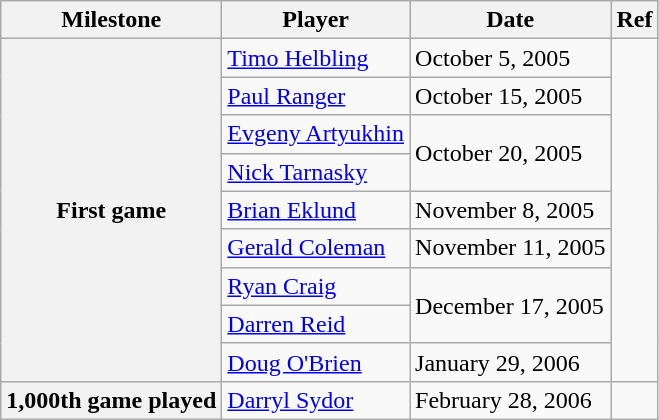<table class="wikitable">
<tr>
<th scope="col">Milestone</th>
<th scope="col">Player</th>
<th scope="col">Date</th>
<th scope="col">Ref</th>
</tr>
<tr>
<th rowspan=9>First game</th>
<td><a href='#'>Timo Helbling</a></td>
<td>October 5, 2005</td>
<td rowspan=9></td>
</tr>
<tr>
<td><a href='#'>Paul Ranger</a></td>
<td>October 15, 2005</td>
</tr>
<tr>
<td><a href='#'>Evgeny Artyukhin</a></td>
<td rowspan=2>October 20, 2005</td>
</tr>
<tr>
<td><a href='#'>Nick Tarnasky</a></td>
</tr>
<tr>
<td><a href='#'>Brian Eklund</a></td>
<td>November 8, 2005</td>
</tr>
<tr>
<td><a href='#'>Gerald Coleman</a></td>
<td>November 11, 2005</td>
</tr>
<tr>
<td><a href='#'>Ryan Craig</a></td>
<td rowspan=2>December 17, 2005</td>
</tr>
<tr>
<td><a href='#'>Darren Reid</a></td>
</tr>
<tr>
<td><a href='#'>Doug O'Brien</a></td>
<td>January 29, 2006</td>
</tr>
<tr>
<th>1,000th game played</th>
<td><a href='#'>Darryl Sydor</a></td>
<td>February 28, 2006</td>
<td></td>
</tr>
</table>
